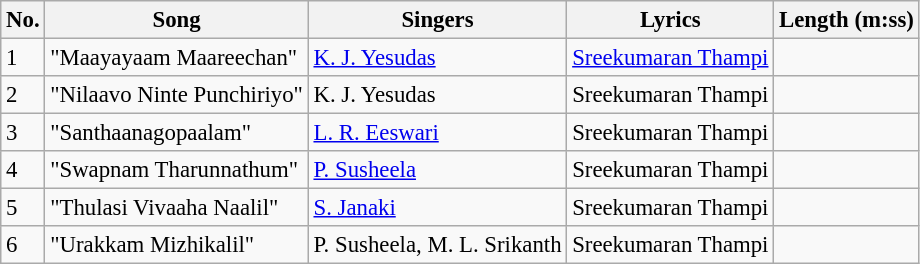<table class="wikitable" style="font-size:95%;">
<tr>
<th>No.</th>
<th>Song</th>
<th>Singers</th>
<th>Lyrics</th>
<th>Length (m:ss)</th>
</tr>
<tr>
<td>1</td>
<td>"Maayayaam Maareechan"</td>
<td><a href='#'>K. J. Yesudas</a></td>
<td><a href='#'>Sreekumaran Thampi</a></td>
<td></td>
</tr>
<tr>
<td>2</td>
<td>"Nilaavo Ninte Punchiriyo"</td>
<td>K. J. Yesudas</td>
<td>Sreekumaran Thampi</td>
<td></td>
</tr>
<tr>
<td>3</td>
<td>"Santhaanagopaalam"</td>
<td><a href='#'>L. R. Eeswari</a></td>
<td>Sreekumaran Thampi</td>
<td></td>
</tr>
<tr>
<td>4</td>
<td>"Swapnam Tharunnathum"</td>
<td><a href='#'>P. Susheela</a></td>
<td>Sreekumaran Thampi</td>
<td></td>
</tr>
<tr>
<td>5</td>
<td>"Thulasi Vivaaha Naalil"</td>
<td><a href='#'>S. Janaki</a></td>
<td>Sreekumaran Thampi</td>
<td></td>
</tr>
<tr>
<td>6</td>
<td>"Urakkam Mizhikalil"</td>
<td>P. Susheela, M. L. Srikanth</td>
<td>Sreekumaran Thampi</td>
<td></td>
</tr>
</table>
